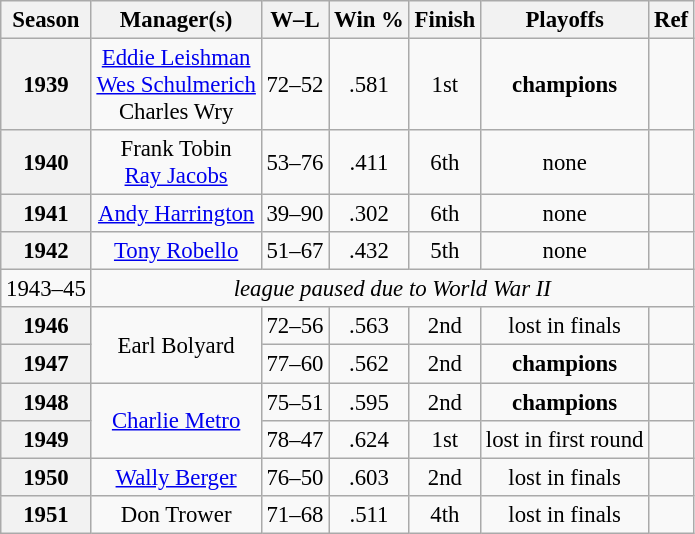<table class="wikitable" style="text-align:center; font-size: 95%;">
<tr>
<th>Season</th>
<th>Manager(s)</th>
<th>W–L</th>
<th>Win %</th>
<th>Finish</th>
<th>Playoffs</th>
<th>Ref</th>
</tr>
<tr>
<th>1939</th>
<td><a href='#'>Eddie Leishman</a><br><a href='#'>Wes Schulmerich</a><br>Charles Wry</td>
<td>72–52</td>
<td>.581</td>
<td>1st</td>
<td><strong>champions</strong></td>
<td></td>
</tr>
<tr '>
<th>1940</th>
<td>Frank Tobin<br><a href='#'>Ray Jacobs</a></td>
<td>53–76</td>
<td>.411</td>
<td>6th</td>
<td>none</td>
<td></td>
</tr>
<tr>
<th>1941</th>
<td><a href='#'>Andy Harrington</a></td>
<td>39–90</td>
<td>.302</td>
<td>6th</td>
<td>none</td>
<td></td>
</tr>
<tr>
<th>1942</th>
<td><a href='#'>Tony Robello</a></td>
<td>51–67</td>
<td>.432</td>
<td>5th</td>
<td>none</td>
<td></td>
</tr>
<tr>
<td>1943–45</td>
<td colspan=6><em>league paused due to World War II</em></td>
</tr>
<tr>
<th>1946</th>
<td rowspan=2>Earl Bolyard</td>
<td>72–56</td>
<td>.563</td>
<td>2nd</td>
<td>lost in finals</td>
<td></td>
</tr>
<tr>
<th>1947</th>
<td>77–60</td>
<td>.562</td>
<td>2nd</td>
<td><strong>champions</strong></td>
<td></td>
</tr>
<tr>
<th>1948</th>
<td rowspan=2><a href='#'>Charlie Metro</a></td>
<td>75–51</td>
<td>.595</td>
<td>2nd</td>
<td><strong>champions</strong></td>
<td></td>
</tr>
<tr>
<th>1949</th>
<td>78–47</td>
<td>.624</td>
<td>1st</td>
<td>lost in first round</td>
<td></td>
</tr>
<tr>
<th>1950</th>
<td><a href='#'>Wally Berger</a></td>
<td>76–50</td>
<td>.603</td>
<td>2nd</td>
<td>lost in finals</td>
<td></td>
</tr>
<tr>
<th>1951</th>
<td>Don Trower</td>
<td>71–68</td>
<td>.511</td>
<td>4th</td>
<td>lost in finals</td>
<td></td>
</tr>
</table>
